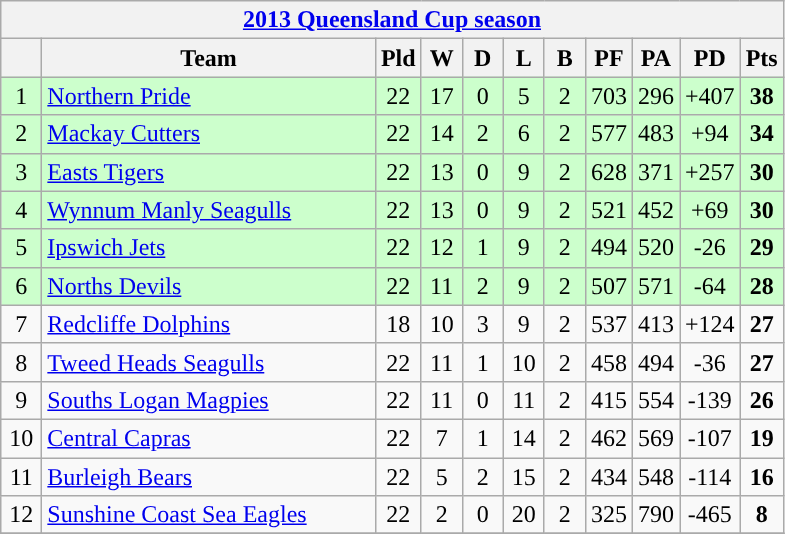<table class="wikitable" style="text-align:center;">
<tr>
<th colspan=11><a href='#'>2013 Queensland Cup season</a></th>
</tr>
<tr>
<th width=20 abbr="Position"></th>
<th width=215>Team</th>
<th width=20 abbr="Played">Pld</th>
<th width=20 abbr="Won">W</th>
<th width=20 abbr="Drawn">D</th>
<th width=20 abbr="Lost">L</th>
<th width=20 abbr="Bye">B</th>
<th width=20 abbr="Points for">PF</th>
<th width=20 abbr="Points against">PA</th>
<th width=20 abbr="Points difference">PD</th>
<th width=20 abbr="Points">Pts</th>
</tr>
<tr style="background: #ccffcc;">
<td>1</td>
<td style="text-align:left;"> <a href='#'>Northern Pride</a></td>
<td>22</td>
<td>17</td>
<td>0</td>
<td>5</td>
<td>2</td>
<td>703</td>
<td>296</td>
<td>+407</td>
<td><strong>38</strong></td>
</tr>
<tr style="background: #ccffcc;">
<td>2</td>
<td style="text-align:left;"> <a href='#'>Mackay Cutters</a></td>
<td>22</td>
<td>14</td>
<td>2</td>
<td>6</td>
<td>2</td>
<td>577</td>
<td>483</td>
<td>+94</td>
<td><strong>34</strong></td>
</tr>
<tr style="background: #ccffcc;">
<td>3</td>
<td style="text-align:left;"> <a href='#'>Easts Tigers</a></td>
<td>22</td>
<td>13</td>
<td>0</td>
<td>9</td>
<td>2</td>
<td>628</td>
<td>371</td>
<td>+257</td>
<td><strong>30</strong></td>
</tr>
<tr style="background: #ccffcc;">
<td>4</td>
<td style="text-align:left;"> <a href='#'>Wynnum Manly Seagulls</a></td>
<td>22</td>
<td>13</td>
<td>0</td>
<td>9</td>
<td>2</td>
<td>521</td>
<td>452</td>
<td>+69</td>
<td><strong>30</strong></td>
</tr>
<tr style="background: #ccffcc;">
<td>5</td>
<td style="text-align:left;"> <a href='#'>Ipswich Jets</a></td>
<td>22</td>
<td>12</td>
<td>1</td>
<td>9</td>
<td>2</td>
<td>494</td>
<td>520</td>
<td>-26</td>
<td><strong>29</strong></td>
</tr>
<tr style="background: #ccffcc;">
<td>6</td>
<td style="text-align:left;"> <a href='#'>Norths Devils</a></td>
<td>22</td>
<td>11</td>
<td>2</td>
<td>9</td>
<td>2</td>
<td>507</td>
<td>571</td>
<td>-64</td>
<td><strong>28</strong></td>
</tr>
<tr style="background:">
<td>7</td>
<td style="text-align:left;"> <a href='#'>Redcliffe Dolphins</a></td>
<td>18</td>
<td>10</td>
<td>3</td>
<td>9</td>
<td>2</td>
<td>537</td>
<td>413</td>
<td>+124</td>
<td><strong>27</strong></td>
</tr>
<tr style="background:">
<td>8</td>
<td style="text-align:left;"> <a href='#'>Tweed Heads Seagulls</a></td>
<td>22</td>
<td>11</td>
<td>1</td>
<td>10</td>
<td>2</td>
<td>458</td>
<td>494</td>
<td>-36</td>
<td><strong>27</strong></td>
</tr>
<tr style="background:">
<td>9</td>
<td style="text-align:left;"> <a href='#'>Souths Logan Magpies</a></td>
<td>22</td>
<td>11</td>
<td>0</td>
<td>11</td>
<td>2</td>
<td>415</td>
<td>554</td>
<td>-139</td>
<td><strong>26</strong></td>
</tr>
<tr style="background:">
<td>10</td>
<td style="text-align:left;"> <a href='#'>Central Capras</a></td>
<td>22</td>
<td>7</td>
<td>1</td>
<td>14</td>
<td>2</td>
<td>462</td>
<td>569</td>
<td>-107</td>
<td><strong>19</strong></td>
</tr>
<tr style="background:">
<td>11</td>
<td style="text-align:left;"> <a href='#'>Burleigh Bears</a></td>
<td>22</td>
<td>5</td>
<td>2</td>
<td>15</td>
<td>2</td>
<td>434</td>
<td>548</td>
<td>-114</td>
<td><strong>16</strong></td>
</tr>
<tr style="background:">
<td>12</td>
<td style="text-align:left;"> <a href='#'>Sunshine Coast Sea Eagles</a></td>
<td>22</td>
<td>2</td>
<td>0</td>
<td>20</td>
<td>2</td>
<td>325</td>
<td>790</td>
<td>-465</td>
<td><strong>8</strong></td>
</tr>
<tr>
</tr>
</table>
